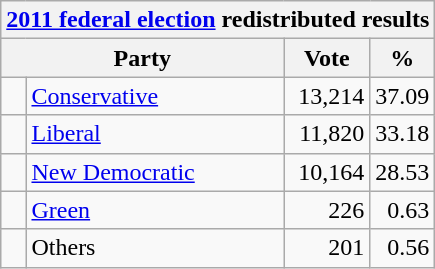<table class="wikitable">
<tr>
<th colspan="4"><a href='#'>2011 federal election</a> redistributed results</th>
</tr>
<tr>
<th bgcolor="#DDDDFF" width="130px" colspan="2">Party</th>
<th bgcolor="#DDDDFF" width="50px">Vote</th>
<th bgcolor="#DDDDFF" width="30px">%</th>
</tr>
<tr>
<td> </td>
<td><a href='#'>Conservative</a></td>
<td align=right>13,214</td>
<td align=right>37.09</td>
</tr>
<tr>
<td> </td>
<td><a href='#'>Liberal</a></td>
<td align=right>11,820</td>
<td align=right>33.18</td>
</tr>
<tr>
<td> </td>
<td><a href='#'>New Democratic</a></td>
<td align=right>10,164</td>
<td align=right>28.53</td>
</tr>
<tr>
<td> </td>
<td><a href='#'>Green</a></td>
<td align=right>226</td>
<td align=right>0.63</td>
</tr>
<tr>
<td> </td>
<td>Others</td>
<td align=right>201</td>
<td align=right>0.56</td>
</tr>
</table>
